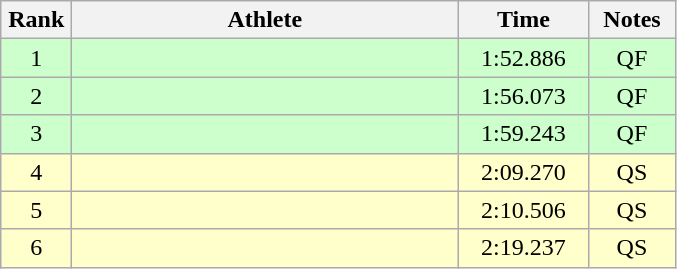<table class=wikitable style="text-align:center">
<tr>
<th width=40>Rank</th>
<th width=250>Athlete</th>
<th width=80>Time</th>
<th width=50>Notes</th>
</tr>
<tr bgcolor="ccffcc">
<td>1</td>
<td align=left></td>
<td>1:52.886</td>
<td>QF</td>
</tr>
<tr bgcolor="ccffcc">
<td>2</td>
<td align=left></td>
<td>1:56.073</td>
<td>QF</td>
</tr>
<tr bgcolor="ccffcc">
<td>3</td>
<td align=left></td>
<td>1:59.243</td>
<td>QF</td>
</tr>
<tr bgcolor="#ffffcc">
<td>4</td>
<td align=left></td>
<td>2:09.270</td>
<td>QS</td>
</tr>
<tr bgcolor="#ffffcc">
<td>5</td>
<td align=left></td>
<td>2:10.506</td>
<td>QS</td>
</tr>
<tr bgcolor="#ffffcc">
<td>6</td>
<td align=left></td>
<td>2:19.237</td>
<td>QS</td>
</tr>
</table>
